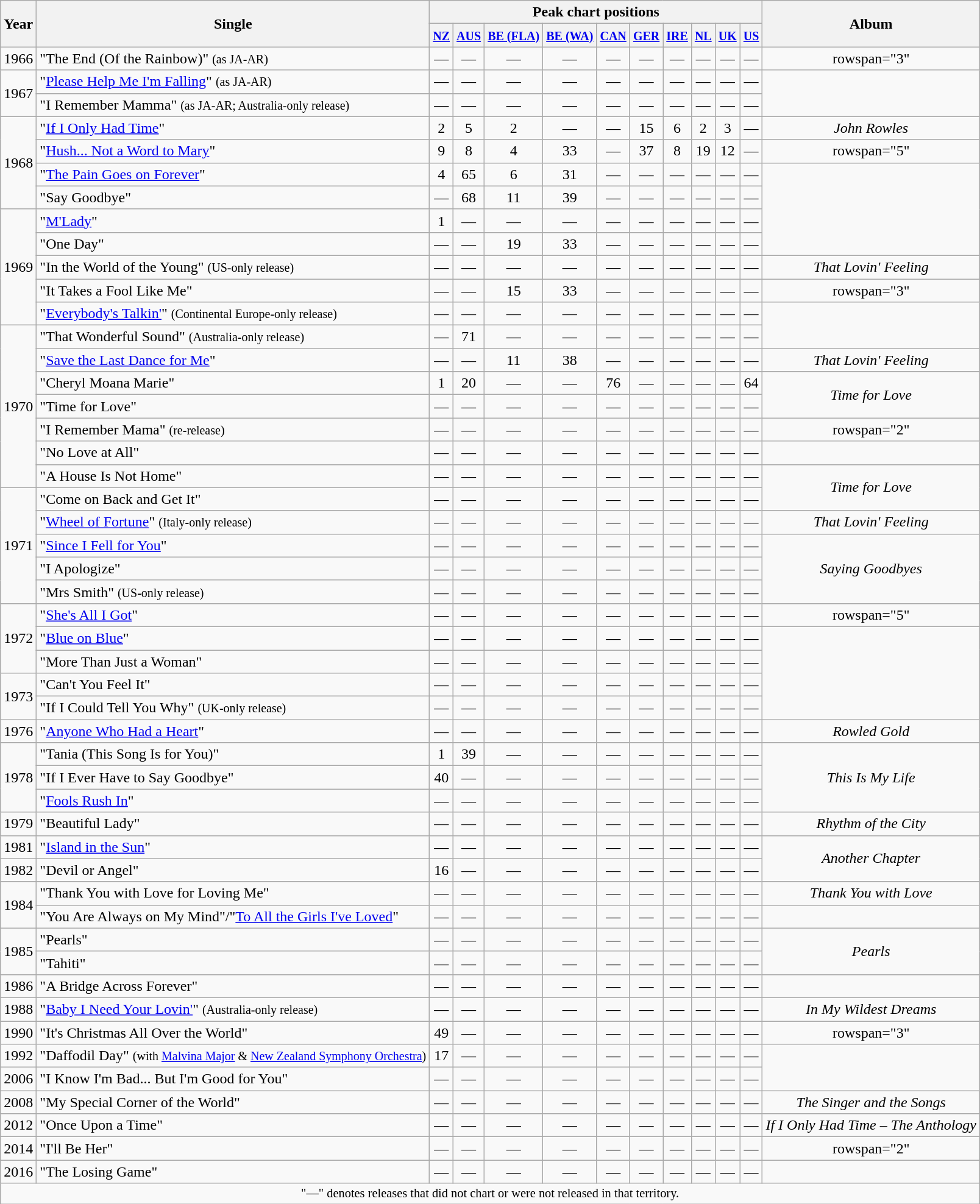<table class="wikitable" style="text-align:center">
<tr>
<th rowspan="2">Year</th>
<th rowspan="2">Single</th>
<th colspan="10">Peak chart positions</th>
<th rowspan="2">Album</th>
</tr>
<tr>
<th><small><a href='#'>NZ</a></small><br></th>
<th><small><a href='#'>AUS</a></small><br></th>
<th><small><a href='#'>BE (FLA)</a></small><br></th>
<th><small><a href='#'>BE (WA)</a></small><br></th>
<th><small><a href='#'>CAN</a></small><br></th>
<th><small><a href='#'>GER</a></small><br></th>
<th><small><a href='#'>IRE</a></small><br></th>
<th><small><a href='#'>NL</a></small><br></th>
<th><small><a href='#'>UK</a></small><br></th>
<th><small><a href='#'>US</a></small><br></th>
</tr>
<tr>
<td>1966</td>
<td align="left">"The End (Of the Rainbow)" <small>(as JA-AR)</small></td>
<td>—</td>
<td>—</td>
<td>—</td>
<td>—</td>
<td>—</td>
<td>—</td>
<td>—</td>
<td>—</td>
<td>—</td>
<td>—</td>
<td>rowspan="3" </td>
</tr>
<tr>
<td rowspan="2">1967</td>
<td align="left">"<a href='#'>Please Help Me I'm Falling</a>" <small>(as JA-AR)</small></td>
<td>—</td>
<td>—</td>
<td>—</td>
<td>—</td>
<td>—</td>
<td>—</td>
<td>—</td>
<td>—</td>
<td>—</td>
<td>—</td>
</tr>
<tr>
<td align="left">"I Remember Mamma" <small>(as JA-AR; Australia-only release)</small></td>
<td>—</td>
<td>—</td>
<td>—</td>
<td>—</td>
<td>—</td>
<td>—</td>
<td>—</td>
<td>—</td>
<td>—</td>
<td>—</td>
</tr>
<tr>
<td rowspan="4">1968</td>
<td align="left">"<a href='#'>If I Only Had Time</a>"</td>
<td>2</td>
<td>5</td>
<td>2</td>
<td>—</td>
<td>—</td>
<td>15</td>
<td>6</td>
<td>2</td>
<td>3</td>
<td>—</td>
<td><em>John Rowles</em></td>
</tr>
<tr>
<td align="left">"<a href='#'>Hush... Not a Word to Mary</a>"</td>
<td>9</td>
<td>8</td>
<td>4</td>
<td>33</td>
<td>—</td>
<td>37</td>
<td>8</td>
<td>19</td>
<td>12</td>
<td>—</td>
<td>rowspan="5" </td>
</tr>
<tr>
<td align="left">"<a href='#'>The Pain Goes on Forever</a>"</td>
<td>4</td>
<td>65</td>
<td>6</td>
<td>31</td>
<td>—</td>
<td>—</td>
<td>—</td>
<td>—</td>
<td>—</td>
<td>—</td>
</tr>
<tr>
<td align="left">"Say Goodbye"</td>
<td>—</td>
<td>68</td>
<td>11</td>
<td>39</td>
<td>—</td>
<td>—</td>
<td>—</td>
<td>—</td>
<td>—</td>
<td>—</td>
</tr>
<tr>
<td rowspan="5">1969</td>
<td align="left">"<a href='#'>M'Lady</a>" </td>
<td>1</td>
<td>—</td>
<td>—</td>
<td>—</td>
<td>—</td>
<td>—</td>
<td>—</td>
<td>—</td>
<td>—</td>
<td>—</td>
</tr>
<tr>
<td align="left">"One Day"</td>
<td>—</td>
<td>—</td>
<td>19</td>
<td>33</td>
<td>—</td>
<td>—</td>
<td>—</td>
<td>—</td>
<td>—</td>
<td>—</td>
</tr>
<tr>
<td align="left">"In the World of the Young" <small>(US-only release)</small></td>
<td>—</td>
<td>—</td>
<td>—</td>
<td>—</td>
<td>—</td>
<td>—</td>
<td>—</td>
<td>—</td>
<td>—</td>
<td>—</td>
<td><em>That Lovin' Feeling</em></td>
</tr>
<tr>
<td align="left">"It Takes a Fool Like Me"</td>
<td>—</td>
<td>—</td>
<td>15</td>
<td>33</td>
<td>—</td>
<td>—</td>
<td>—</td>
<td>—</td>
<td>—</td>
<td>—</td>
<td>rowspan="3" </td>
</tr>
<tr>
<td align="left">"<a href='#'>Everybody's Talkin'</a>" <small>(Continental Europe-only release)</small></td>
<td>—</td>
<td>—</td>
<td>—</td>
<td>—</td>
<td>—</td>
<td>—</td>
<td>—</td>
<td>—</td>
<td>—</td>
<td>—</td>
</tr>
<tr>
<td rowspan="7">1970</td>
<td align="left">"That Wonderful Sound" <small>(Australia-only release)</small></td>
<td>—</td>
<td>71</td>
<td>—</td>
<td>—</td>
<td>—</td>
<td>—</td>
<td>—</td>
<td>—</td>
<td>—</td>
<td>—</td>
</tr>
<tr>
<td align="left">"<a href='#'>Save the Last Dance for Me</a>"</td>
<td>—</td>
<td>—</td>
<td>11</td>
<td>38</td>
<td>—</td>
<td>—</td>
<td>—</td>
<td>—</td>
<td>—</td>
<td>—</td>
<td><em>That Lovin' Feeling</em></td>
</tr>
<tr>
<td align="left">"Cheryl Moana Marie"</td>
<td>1</td>
<td>20</td>
<td>—</td>
<td>—</td>
<td>76</td>
<td>—</td>
<td>—</td>
<td>—</td>
<td>—</td>
<td>64</td>
<td rowspan="2"><em>Time for Love</em></td>
</tr>
<tr>
<td align="left">"Time for Love"</td>
<td>—</td>
<td>—</td>
<td>—</td>
<td>—</td>
<td>—</td>
<td>—</td>
<td>—</td>
<td>—</td>
<td>—</td>
<td>—</td>
</tr>
<tr>
<td align="left">"I Remember Mama" <small>(re-release)</small></td>
<td>—</td>
<td>—</td>
<td>—</td>
<td>—</td>
<td>—</td>
<td>—</td>
<td>—</td>
<td>—</td>
<td>—</td>
<td>—</td>
<td>rowspan="2" </td>
</tr>
<tr>
<td align="left">"No Love at All"</td>
<td>—</td>
<td>—</td>
<td>—</td>
<td>—</td>
<td>—</td>
<td>—</td>
<td>—</td>
<td>—</td>
<td>—</td>
<td>—</td>
</tr>
<tr>
<td align="left">"A House Is Not Home"</td>
<td>—</td>
<td>—</td>
<td>—</td>
<td>—</td>
<td>—</td>
<td>—</td>
<td>—</td>
<td>—</td>
<td>—</td>
<td>—</td>
<td rowspan="2"><em>Time for Love</em></td>
</tr>
<tr>
<td rowspan="5">1971</td>
<td align="left">"Come on Back and Get It"</td>
<td>—</td>
<td>—</td>
<td>—</td>
<td>—</td>
<td>—</td>
<td>—</td>
<td>—</td>
<td>—</td>
<td>—</td>
<td>—</td>
</tr>
<tr>
<td align="left">"<a href='#'>Wheel of Fortune</a>" <small>(Italy-only release)</small></td>
<td>—</td>
<td>—</td>
<td>—</td>
<td>—</td>
<td>—</td>
<td>—</td>
<td>—</td>
<td>—</td>
<td>—</td>
<td>—</td>
<td><em>That Lovin' Feeling</em></td>
</tr>
<tr>
<td align="left">"<a href='#'>Since I Fell for You</a>"</td>
<td>—</td>
<td>—</td>
<td>—</td>
<td>—</td>
<td>—</td>
<td>—</td>
<td>—</td>
<td>—</td>
<td>—</td>
<td>—</td>
<td rowspan="3"><em>Saying Goodbyes</em></td>
</tr>
<tr>
<td align="left">"I Apologize"</td>
<td>—</td>
<td>—</td>
<td>—</td>
<td>—</td>
<td>—</td>
<td>—</td>
<td>—</td>
<td>—</td>
<td>—</td>
<td>—</td>
</tr>
<tr>
<td align="left">"Mrs Smith" <small>(US-only release)</small></td>
<td>—</td>
<td>—</td>
<td>—</td>
<td>—</td>
<td>—</td>
<td>—</td>
<td>—</td>
<td>—</td>
<td>—</td>
<td>—</td>
</tr>
<tr>
<td rowspan="3">1972</td>
<td align="left">"<a href='#'>She's All I Got</a>"</td>
<td>—</td>
<td>—</td>
<td>—</td>
<td>—</td>
<td>—</td>
<td>—</td>
<td>—</td>
<td>—</td>
<td>—</td>
<td>—</td>
<td>rowspan="5" </td>
</tr>
<tr>
<td align="left">"<a href='#'>Blue on Blue</a>"</td>
<td>—</td>
<td>—</td>
<td>—</td>
<td>—</td>
<td>—</td>
<td>—</td>
<td>—</td>
<td>—</td>
<td>—</td>
<td>—</td>
</tr>
<tr>
<td align="left">"More Than Just a Woman"</td>
<td>—</td>
<td>—</td>
<td>—</td>
<td>—</td>
<td>—</td>
<td>—</td>
<td>—</td>
<td>—</td>
<td>—</td>
<td>—</td>
</tr>
<tr>
<td rowspan="2">1973</td>
<td align="left">"Can't You Feel It"</td>
<td>—</td>
<td>—</td>
<td>—</td>
<td>—</td>
<td>—</td>
<td>—</td>
<td>—</td>
<td>—</td>
<td>—</td>
<td>—</td>
</tr>
<tr>
<td align="left">"If I Could Tell You Why" <small>(UK-only release)</small></td>
<td>—</td>
<td>—</td>
<td>—</td>
<td>—</td>
<td>—</td>
<td>—</td>
<td>—</td>
<td>—</td>
<td>—</td>
<td>—</td>
</tr>
<tr>
<td>1976</td>
<td align="left">"<a href='#'>Anyone Who Had a Heart</a>"</td>
<td>—</td>
<td>—</td>
<td>—</td>
<td>—</td>
<td>—</td>
<td>—</td>
<td>—</td>
<td>—</td>
<td>—</td>
<td>—</td>
<td><em>Rowled Gold</em></td>
</tr>
<tr>
<td rowspan="3">1978</td>
<td align="left">"Tania (This Song Is for You)"</td>
<td>1</td>
<td>39</td>
<td>—</td>
<td>—</td>
<td>—</td>
<td>—</td>
<td>—</td>
<td>—</td>
<td>—</td>
<td>—</td>
<td rowspan="3"><em>This Is My Life</em></td>
</tr>
<tr>
<td align="left">"If I Ever Have to Say Goodbye"</td>
<td>40</td>
<td>—</td>
<td>—</td>
<td>—</td>
<td>—</td>
<td>—</td>
<td>—</td>
<td>—</td>
<td>—</td>
<td>—</td>
</tr>
<tr>
<td align="left">"<a href='#'>Fools Rush In</a>"</td>
<td>—</td>
<td>—</td>
<td>—</td>
<td>—</td>
<td>—</td>
<td>—</td>
<td>—</td>
<td>—</td>
<td>—</td>
<td>—</td>
</tr>
<tr>
<td>1979</td>
<td align="left">"Beautiful Lady"</td>
<td>—</td>
<td>—</td>
<td>—</td>
<td>—</td>
<td>—</td>
<td>—</td>
<td>—</td>
<td>—</td>
<td>—</td>
<td>—</td>
<td><em>Rhythm of the City</em></td>
</tr>
<tr>
<td>1981</td>
<td align="left">"<a href='#'>Island in the Sun</a>"</td>
<td>—</td>
<td>—</td>
<td>—</td>
<td>—</td>
<td>—</td>
<td>—</td>
<td>—</td>
<td>—</td>
<td>—</td>
<td>—</td>
<td rowspan="2"><em>Another Chapter</em></td>
</tr>
<tr>
<td>1982</td>
<td align="left">"Devil or Angel"</td>
<td>16</td>
<td>—</td>
<td>—</td>
<td>—</td>
<td>—</td>
<td>—</td>
<td>—</td>
<td>—</td>
<td>—</td>
<td>—</td>
</tr>
<tr>
<td rowspan="2">1984</td>
<td align="left">"Thank You with Love for Loving Me"</td>
<td>—</td>
<td>—</td>
<td>—</td>
<td>—</td>
<td>—</td>
<td>—</td>
<td>—</td>
<td>—</td>
<td>—</td>
<td>—</td>
<td><em>Thank You with Love</em></td>
</tr>
<tr>
<td align="left">"You Are Always on My Mind"/"<a href='#'>To All the Girls I've Loved</a>"</td>
<td>—</td>
<td>—</td>
<td>—</td>
<td>—</td>
<td>—</td>
<td>—</td>
<td>—</td>
<td>—</td>
<td>—</td>
<td>—</td>
<td></td>
</tr>
<tr>
<td rowspan="2">1985</td>
<td align="left">"Pearls"</td>
<td>—</td>
<td>—</td>
<td>—</td>
<td>—</td>
<td>—</td>
<td>—</td>
<td>—</td>
<td>—</td>
<td>—</td>
<td>—</td>
<td rowspan="2"><em>Pearls</em></td>
</tr>
<tr>
<td align="left">"Tahiti"</td>
<td>—</td>
<td>—</td>
<td>—</td>
<td>—</td>
<td>—</td>
<td>—</td>
<td>—</td>
<td>—</td>
<td>—</td>
<td>—</td>
</tr>
<tr>
<td>1986</td>
<td align="left">"A Bridge Across Forever"</td>
<td>—</td>
<td>—</td>
<td>—</td>
<td>—</td>
<td>—</td>
<td>—</td>
<td>—</td>
<td>—</td>
<td>—</td>
<td>—</td>
<td></td>
</tr>
<tr>
<td>1988</td>
<td align="left">"<a href='#'>Baby I Need Your Lovin'</a>" <small>(Australia-only release)</small></td>
<td>—</td>
<td>—</td>
<td>—</td>
<td>—</td>
<td>—</td>
<td>—</td>
<td>—</td>
<td>—</td>
<td>—</td>
<td>—</td>
<td><em>In My Wildest Dreams</em></td>
</tr>
<tr>
<td>1990</td>
<td align="left">"It's Christmas All Over the World"</td>
<td>49</td>
<td>—</td>
<td>—</td>
<td>—</td>
<td>—</td>
<td>—</td>
<td>—</td>
<td>—</td>
<td>—</td>
<td>—</td>
<td>rowspan="3" </td>
</tr>
<tr>
<td>1992</td>
<td align="left">"Daffodil Day" <small>(with <a href='#'>Malvina Major</a> & <a href='#'>New Zealand Symphony Orchestra</a>)</small></td>
<td>17</td>
<td>—</td>
<td>—</td>
<td>—</td>
<td>—</td>
<td>—</td>
<td>—</td>
<td>—</td>
<td>—</td>
<td>—</td>
</tr>
<tr>
<td>2006</td>
<td align="left">"I Know I'm Bad... But I'm Good for You"</td>
<td>—</td>
<td>—</td>
<td>—</td>
<td>—</td>
<td>—</td>
<td>—</td>
<td>—</td>
<td>—</td>
<td>—</td>
<td>—</td>
</tr>
<tr>
<td>2008</td>
<td align="left">"My Special Corner of the World"</td>
<td>—</td>
<td>—</td>
<td>—</td>
<td>—</td>
<td>—</td>
<td>—</td>
<td>—</td>
<td>—</td>
<td>—</td>
<td>—</td>
<td><em>The Singer and the Songs</em></td>
</tr>
<tr>
<td>2012</td>
<td align="left">"Once Upon a Time"</td>
<td>—</td>
<td>—</td>
<td>—</td>
<td>—</td>
<td>—</td>
<td>—</td>
<td>—</td>
<td>—</td>
<td>—</td>
<td>—</td>
<td><em>If I Only Had Time – The Anthology</em></td>
</tr>
<tr>
<td>2014</td>
<td align="left">"I'll Be Her"</td>
<td>—</td>
<td>—</td>
<td>—</td>
<td>—</td>
<td>—</td>
<td>—</td>
<td>—</td>
<td>—</td>
<td>—</td>
<td>—</td>
<td>rowspan="2" </td>
</tr>
<tr>
<td>2016</td>
<td align="left">"The Losing Game"</td>
<td>—</td>
<td>—</td>
<td>—</td>
<td>—</td>
<td>—</td>
<td>—</td>
<td>—</td>
<td>—</td>
<td>—</td>
<td>—</td>
</tr>
<tr>
<td colspan="13" style="font-size:85%">"—" denotes releases that did not chart or were not released in that territory.</td>
</tr>
</table>
